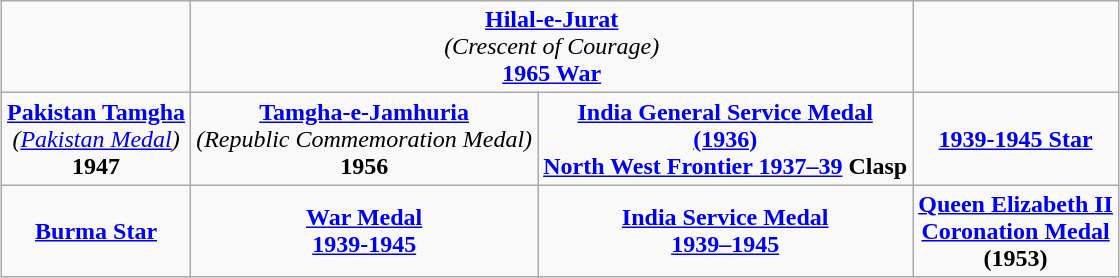<table class="wikitable" style="margin:1em auto; text-align:center;">
<tr>
<td></td>
<td colspan="2"><strong><a href='#'>Hilal-e-Jurat</a></strong><br><em>(Crescent of Courage)</em><br><strong><a href='#'>1965 War</a></strong></td>
<td></td>
</tr>
<tr>
<td><strong><a href='#'>Pakistan Tamgha</a></strong><br><em>(<a href='#'>Pakistan Medal</a>)</em><br><strong>1947</strong></td>
<td><strong><a href='#'>Tamgha-e-Jamhuria</a></strong><br><em>(Republic Commemoration Medal)</em><br><strong>1956</strong></td>
<td><strong><a href='#'>India General Service Medal</a></strong><br><strong><a href='#'>(1936)</a></strong><br><strong><a href='#'>North West Frontier 1937–39</a> Clasp</strong></td>
<td><strong><a href='#'>1939-1945 Star</a></strong></td>
</tr>
<tr>
<td><strong><a href='#'>Burma Star</a></strong></td>
<td><strong><a href='#'>War Medal</a></strong><br><strong><a href='#'>1939-1945</a></strong></td>
<td><strong><a href='#'>India Service Medal</a></strong><br><a href='#'><strong>1939–1945</strong></a></td>
<td><strong><a href='#'>Queen Elizabeth II</a></strong><br><strong><a href='#'>Coronation Medal</a></strong><br><strong>(1953)</strong></td>
</tr>
</table>
